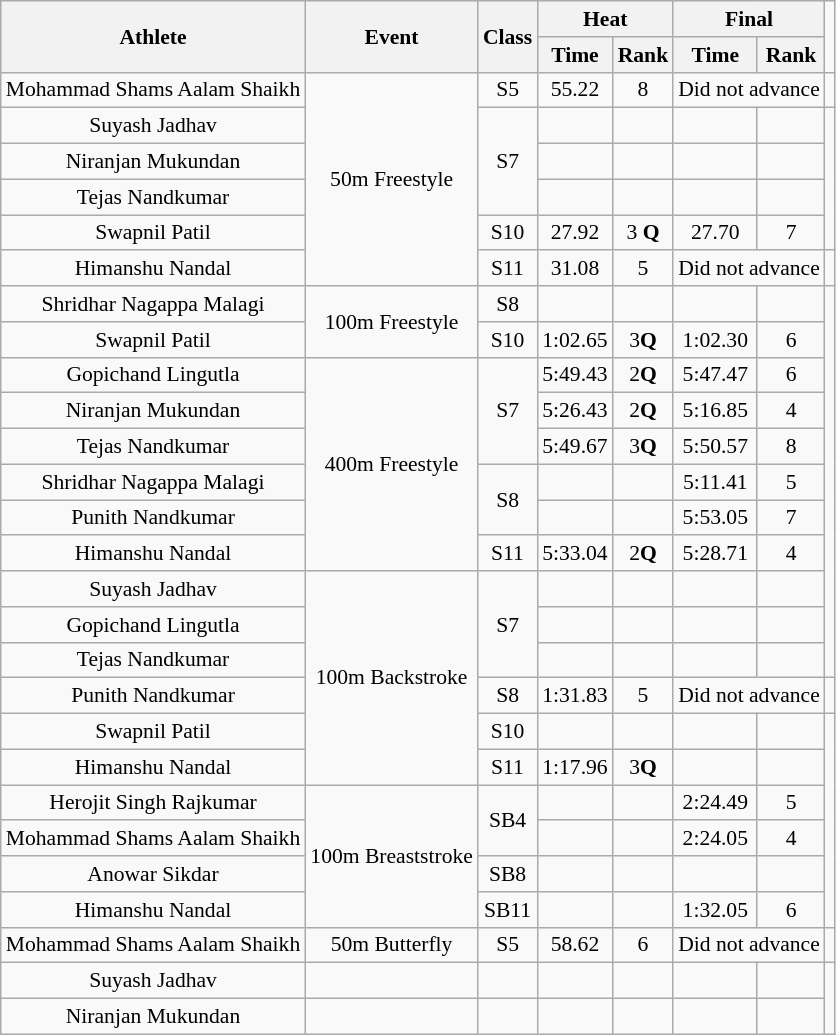<table class="wikitable" style="text-align:center; font-size:90%">
<tr>
<th rowspan="2">Athlete</th>
<th rowspan="2">Event</th>
<th rowspan="2">Class</th>
<th colspan="2">Heat</th>
<th colspan="2">Final</th>
</tr>
<tr>
<th>Time</th>
<th>Rank</th>
<th>Time</th>
<th>Rank</th>
</tr>
<tr>
<td>Mohammad Shams Aalam Shaikh</td>
<td rowspan="6">50m Freestyle</td>
<td>S5</td>
<td>55.22</td>
<td>8</td>
<td colspan="2">Did not advance</td>
<td></td>
</tr>
<tr>
<td>Suyash Jadhav</td>
<td rowspan="3">S7</td>
<td></td>
<td></td>
<td></td>
<td></td>
</tr>
<tr>
<td>Niranjan Mukundan</td>
<td></td>
<td></td>
<td></td>
<td></td>
</tr>
<tr>
<td>Tejas Nandkumar</td>
<td></td>
<td></td>
<td></td>
<td></td>
</tr>
<tr>
<td>Swapnil Patil</td>
<td>S10</td>
<td>27.92</td>
<td>3 <strong>Q</strong></td>
<td>27.70</td>
<td>7</td>
</tr>
<tr>
<td>Himanshu Nandal</td>
<td>S11</td>
<td>31.08</td>
<td>5</td>
<td colspan="2">Did not advance</td>
<td></td>
</tr>
<tr>
<td>Shridhar Nagappa Malagi</td>
<td rowspan="2">100m Freestyle</td>
<td>S8</td>
<td></td>
<td></td>
<td></td>
<td></td>
</tr>
<tr>
<td>Swapnil Patil</td>
<td>S10</td>
<td>1:02.65</td>
<td>3<strong>Q</strong></td>
<td>1:02.30</td>
<td>6</td>
</tr>
<tr>
<td>Gopichand Lingutla</td>
<td rowspan="6">400m Freestyle</td>
<td rowspan="3">S7</td>
<td>5:49.43</td>
<td>2<strong>Q</strong></td>
<td>5:47.47</td>
<td>6</td>
</tr>
<tr>
<td>Niranjan Mukundan</td>
<td>5:26.43</td>
<td>2<strong>Q</strong></td>
<td>5:16.85</td>
<td>4</td>
</tr>
<tr>
<td>Tejas Nandkumar</td>
<td>5:49.67</td>
<td>3<strong>Q</strong></td>
<td>5:50.57</td>
<td>8</td>
</tr>
<tr>
<td>Shridhar Nagappa Malagi</td>
<td rowspan="2">S8</td>
<td></td>
<td></td>
<td>5:11.41</td>
<td>5</td>
</tr>
<tr>
<td>Punith Nandkumar</td>
<td></td>
<td></td>
<td>5:53.05</td>
<td>7</td>
</tr>
<tr>
<td>Himanshu Nandal</td>
<td>S11</td>
<td>5:33.04</td>
<td>2<strong>Q</strong></td>
<td>5:28.71</td>
<td>4</td>
</tr>
<tr>
<td>Suyash Jadhav</td>
<td rowspan="6">100m Backstroke</td>
<td rowspan="3">S7</td>
<td></td>
<td></td>
<td></td>
<td></td>
</tr>
<tr>
<td>Gopichand Lingutla</td>
<td></td>
<td></td>
<td></td>
<td></td>
</tr>
<tr>
<td>Tejas Nandkumar</td>
<td></td>
<td></td>
<td></td>
<td></td>
</tr>
<tr>
<td>Punith Nandkumar</td>
<td>S8</td>
<td>1:31.83</td>
<td>5</td>
<td colspan="2">Did not advance</td>
<td></td>
</tr>
<tr>
<td>Swapnil Patil</td>
<td>S10</td>
<td></td>
<td></td>
<td></td>
<td></td>
</tr>
<tr>
<td>Himanshu Nandal</td>
<td>S11</td>
<td>1:17.96</td>
<td>3<strong>Q</strong></td>
<td></td>
<td></td>
</tr>
<tr>
<td>Herojit Singh Rajkumar</td>
<td rowspan="4">100m Breaststroke</td>
<td rowspan="2">SB4</td>
<td></td>
<td></td>
<td>2:24.49</td>
<td>5</td>
</tr>
<tr>
<td>Mohammad Shams Aalam Shaikh</td>
<td></td>
<td></td>
<td>2:24.05</td>
<td>4</td>
</tr>
<tr>
<td>Anowar Sikdar</td>
<td>SB8</td>
<td></td>
<td></td>
<td></td>
<td></td>
</tr>
<tr>
<td>Himanshu Nandal</td>
<td>SB11</td>
<td></td>
<td></td>
<td>1:32.05</td>
<td>6</td>
</tr>
<tr>
<td>Mohammad Shams Aalam Shaikh</td>
<td>50m Butterfly</td>
<td>S5</td>
<td>58.62</td>
<td>6</td>
<td colspan="2">Did not advance</td>
<td></td>
</tr>
<tr>
<td>Suyash Jadhav</td>
<td></td>
<td></td>
<td></td>
<td></td>
<td></td>
<td></td>
</tr>
<tr>
<td>Niranjan Mukundan</td>
<td></td>
<td></td>
<td></td>
<td></td>
<td></td>
<td></td>
</tr>
</table>
